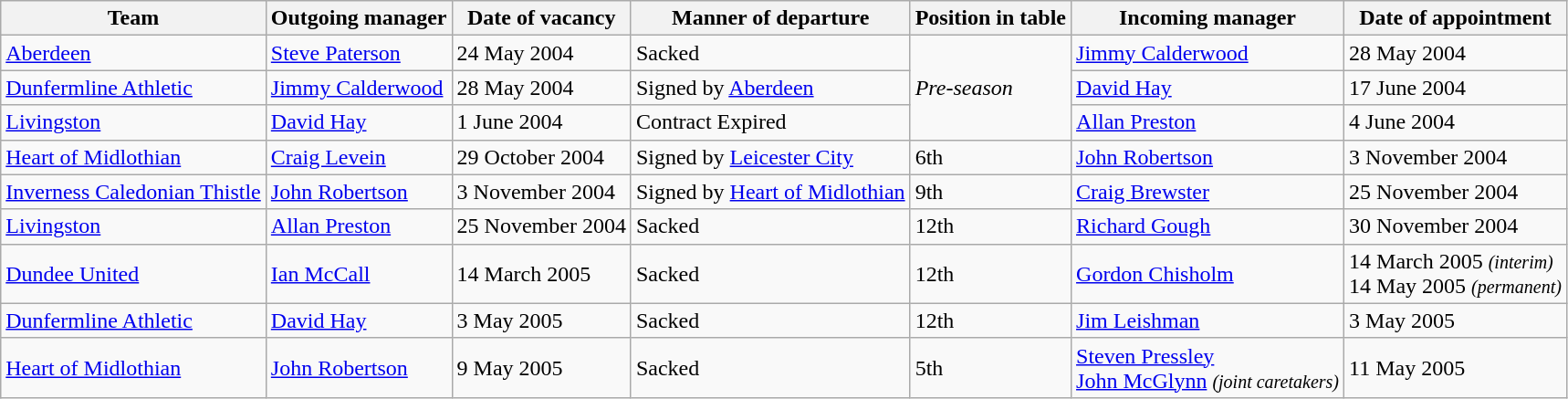<table class="wikitable sortable">
<tr>
<th>Team</th>
<th>Outgoing manager</th>
<th>Date of vacancy</th>
<th>Manner of departure</th>
<th>Position in table</th>
<th>Incoming manager</th>
<th>Date of appointment</th>
</tr>
<tr>
<td><a href='#'>Aberdeen</a></td>
<td> <a href='#'>Steve Paterson</a></td>
<td>24 May 2004</td>
<td>Sacked</td>
<td rowspan=3><em>Pre-season</em></td>
<td> <a href='#'>Jimmy Calderwood</a></td>
<td>28 May 2004</td>
</tr>
<tr>
<td><a href='#'>Dunfermline Athletic</a></td>
<td> <a href='#'>Jimmy Calderwood</a></td>
<td>28 May 2004</td>
<td>Signed by <a href='#'>Aberdeen</a></td>
<td> <a href='#'>David Hay</a></td>
<td>17 June 2004</td>
</tr>
<tr>
<td><a href='#'>Livingston</a></td>
<td> <a href='#'>David Hay</a></td>
<td>1 June 2004</td>
<td>Contract Expired</td>
<td> <a href='#'>Allan Preston</a></td>
<td>4 June 2004</td>
</tr>
<tr>
<td><a href='#'>Heart of Midlothian</a></td>
<td> <a href='#'>Craig Levein</a></td>
<td>29 October 2004</td>
<td>Signed by <a href='#'>Leicester City</a></td>
<td>6th</td>
<td> <a href='#'>John Robertson</a></td>
<td>3 November 2004</td>
</tr>
<tr>
<td><a href='#'>Inverness Caledonian Thistle</a></td>
<td> <a href='#'>John Robertson</a></td>
<td>3 November 2004</td>
<td>Signed by <a href='#'>Heart of Midlothian</a></td>
<td>9th</td>
<td> <a href='#'>Craig Brewster</a></td>
<td>25 November 2004</td>
</tr>
<tr>
<td><a href='#'>Livingston</a></td>
<td> <a href='#'>Allan Preston</a></td>
<td>25 November 2004</td>
<td>Sacked</td>
<td>12th</td>
<td> <a href='#'>Richard Gough</a></td>
<td>30 November 2004</td>
</tr>
<tr>
<td><a href='#'>Dundee United</a></td>
<td> <a href='#'>Ian McCall</a></td>
<td>14 March 2005</td>
<td>Sacked</td>
<td>12th</td>
<td> <a href='#'>Gordon Chisholm</a></td>
<td>14 March 2005 <em><small>(interim)</small></em><br>14 May 2005 <em><small>(permanent)</small></em></td>
</tr>
<tr>
<td><a href='#'>Dunfermline Athletic</a></td>
<td> <a href='#'>David Hay</a></td>
<td>3 May 2005</td>
<td>Sacked</td>
<td>12th</td>
<td> <a href='#'>Jim Leishman</a></td>
<td>3 May 2005</td>
</tr>
<tr>
<td><a href='#'>Heart of Midlothian</a></td>
<td> <a href='#'>John Robertson</a></td>
<td>9 May 2005</td>
<td>Sacked</td>
<td>5th</td>
<td> <a href='#'>Steven Pressley</a><br> <a href='#'>John McGlynn</a> <small><em>(joint caretakers)</em></small></td>
<td>11 May 2005</td>
</tr>
</table>
